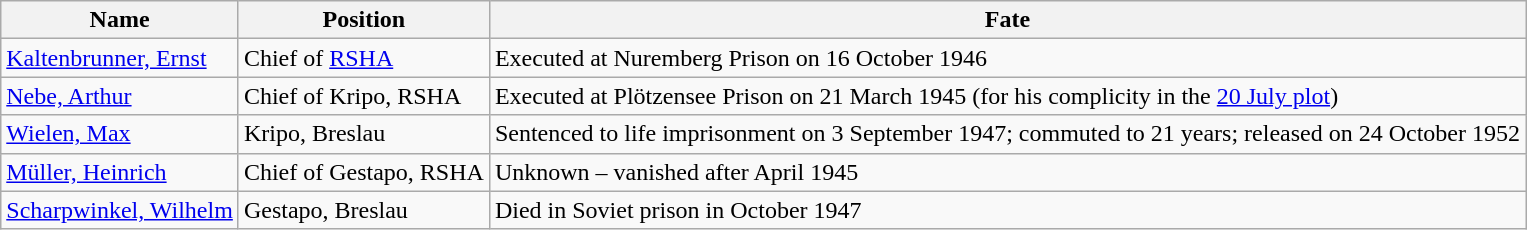<table class="wikitable">
<tr>
<th>Name</th>
<th>Position</th>
<th>Fate</th>
</tr>
<tr>
<td><a href='#'>Kaltenbrunner, Ernst</a></td>
<td>Chief of <a href='#'>RSHA</a></td>
<td>Executed at Nuremberg Prison on 16 October 1946</td>
</tr>
<tr>
<td><a href='#'>Nebe, Arthur</a></td>
<td>Chief of Kripo, RSHA</td>
<td>Executed at Plötzensee Prison on 21 March 1945 (for his complicity in the <a href='#'>20 July plot</a>)</td>
</tr>
<tr>
<td><a href='#'>Wielen, Max</a></td>
<td>Kripo, Breslau</td>
<td>Sentenced to life imprisonment on 3 September 1947; commuted to 21 years; released on 24 October 1952</td>
</tr>
<tr>
<td><a href='#'>Müller, Heinrich</a></td>
<td>Chief of Gestapo, RSHA</td>
<td>Unknown – vanished after April 1945</td>
</tr>
<tr>
<td><a href='#'>Scharpwinkel, Wilhelm</a></td>
<td>Gestapo, Breslau</td>
<td>Died in Soviet prison in October 1947</td>
</tr>
</table>
